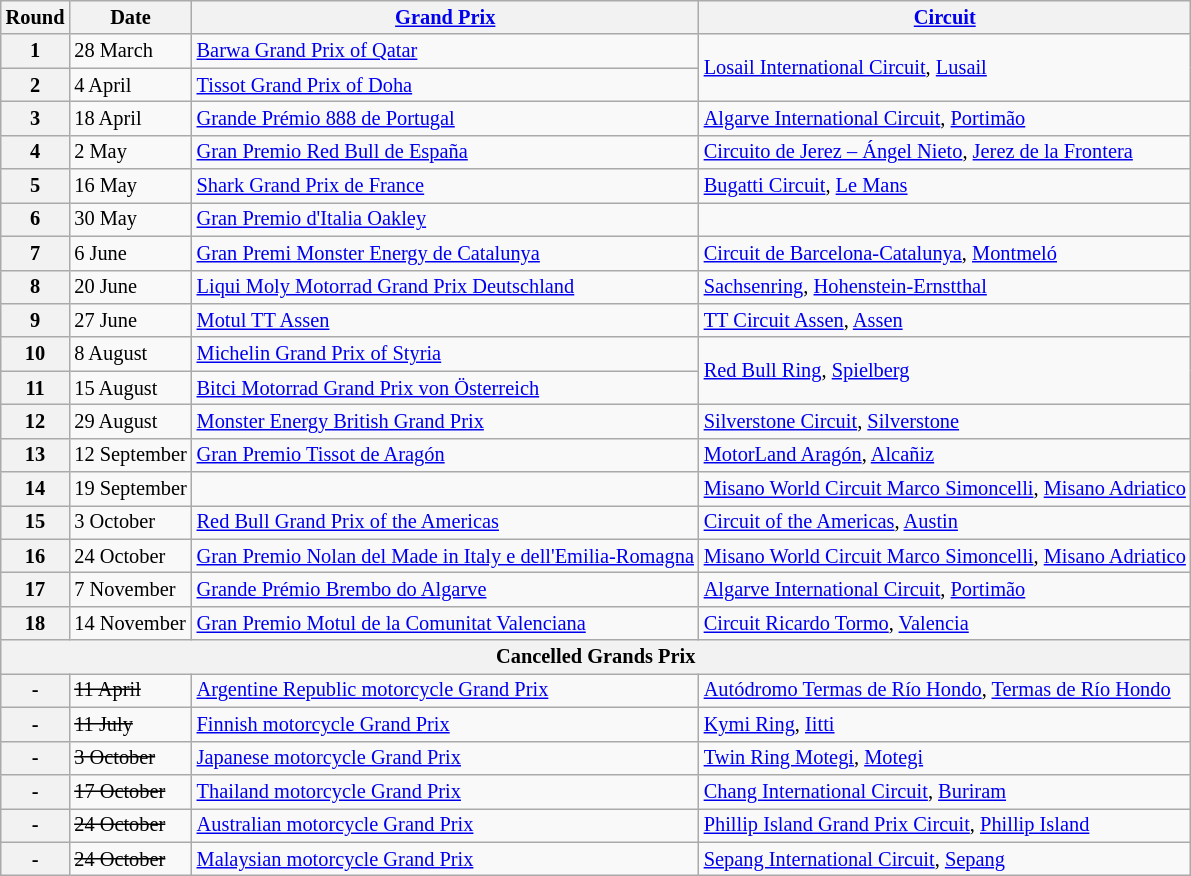<table class="wikitable" style="font-size: 85%;">
<tr>
<th>Round</th>
<th>Date</th>
<th><a href='#'>Grand Prix</a></th>
<th><a href='#'>Circuit</a></th>
</tr>
<tr>
<th>1</th>
<td>28 March</td>
<td> <a href='#'>Barwa Grand Prix of Qatar</a></td>
<td rowspan=2><a href='#'>Losail International Circuit</a>, <a href='#'>Lusail</a></td>
</tr>
<tr>
<th>2</th>
<td>4 April</td>
<td style="padding-right:24px"> <a href='#'>Tissot Grand Prix of Doha</a></td>
</tr>
<tr>
<th>3</th>
<td>18 April</td>
<td> <a href='#'>Grande Prémio 888 de Portugal</a></td>
<td><a href='#'>Algarve International Circuit</a>, <a href='#'>Portimão</a></td>
</tr>
<tr>
<th>4</th>
<td>2 May</td>
<td> <a href='#'>Gran Premio Red Bull de España</a></td>
<td><a href='#'>Circuito de Jerez – Ángel Nieto</a>, <a href='#'>Jerez de la Frontera</a></td>
</tr>
<tr>
<th>5</th>
<td>16 May</td>
<td> <a href='#'>Shark Grand Prix de France</a></td>
<td><a href='#'>Bugatti Circuit</a>, <a href='#'>Le Mans</a></td>
</tr>
<tr>
<th>6</th>
<td>30 May</td>
<td> <a href='#'>Gran Premio d'Italia Oakley</a></td>
<td></td>
</tr>
<tr>
<th>7</th>
<td>6 June</td>
<td> <a href='#'>Gran Premi Monster Energy de Catalunya</a></td>
<td><a href='#'>Circuit de Barcelona-Catalunya</a>, <a href='#'>Montmeló</a></td>
</tr>
<tr>
<th>8</th>
<td>20 June</td>
<td> <a href='#'>Liqui Moly Motorrad Grand Prix Deutschland</a></td>
<td><a href='#'>Sachsenring</a>, <a href='#'>Hohenstein-Ernstthal</a></td>
</tr>
<tr>
<th>9</th>
<td>27 June</td>
<td> <a href='#'>Motul TT Assen</a></td>
<td><a href='#'>TT Circuit Assen</a>, <a href='#'>Assen</a></td>
</tr>
<tr>
<th>10</th>
<td>8 August</td>
<td> <a href='#'>Michelin Grand Prix of Styria</a></td>
<td rowspan=2><a href='#'>Red Bull Ring</a>, <a href='#'>Spielberg</a></td>
</tr>
<tr>
<th>11</th>
<td>15 August</td>
<td style="padding-right:24px"> <a href='#'>Bitci Motorrad Grand Prix von Österreich</a></td>
</tr>
<tr>
<th>12</th>
<td>29 August</td>
<td> <a href='#'>Monster Energy British Grand Prix</a></td>
<td><a href='#'>Silverstone Circuit</a>, <a href='#'>Silverstone</a></td>
</tr>
<tr>
<th>13</th>
<td>12 September</td>
<td> <a href='#'>Gran Premio Tissot de Aragón</a></td>
<td><a href='#'>MotorLand Aragón</a>, <a href='#'>Alcañiz</a></td>
</tr>
<tr>
<th>14</th>
<td nowrap>19 September</td>
<td></td>
<td><a href='#'>Misano World Circuit Marco Simoncelli</a>, <a href='#'>Misano Adriatico</a></td>
</tr>
<tr>
<th>15</th>
<td>3 October</td>
<td> <a href='#'>Red Bull Grand Prix of the Americas</a></td>
<td><a href='#'>Circuit of the Americas</a>, <a href='#'>Austin</a></td>
</tr>
<tr>
<th>16</th>
<td>24 October</td>
<td> <a href='#'>Gran Premio Nolan del Made in Italy e dell'Emilia-Romagna</a></td>
<td><a href='#'>Misano World Circuit Marco Simoncelli</a>, <a href='#'>Misano Adriatico</a></td>
</tr>
<tr>
<th>17</th>
<td>7 November</td>
<td> <a href='#'>Grande Prémio Brembo do Algarve</a></td>
<td><a href='#'>Algarve International Circuit</a>, <a href='#'>Portimão</a></td>
</tr>
<tr>
<th>18</th>
<td>14 November</td>
<td> <a href='#'>Gran Premio Motul de la Comunitat Valenciana</a></td>
<td><a href='#'>Circuit Ricardo Tormo</a>, <a href='#'>Valencia</a></td>
</tr>
<tr>
<th colspan="5">Cancelled Grands Prix</th>
</tr>
<tr>
<th>-</th>
<td><s>11 April</s></td>
<td> <a href='#'>Argentine Republic motorcycle Grand Prix</a></td>
<td><a href='#'>Autódromo Termas de Río Hondo</a>, <a href='#'>Termas de Río Hondo</a></td>
</tr>
<tr>
<th>-</th>
<td><s>11 July</s></td>
<td> <a href='#'>Finnish motorcycle Grand Prix</a></td>
<td><a href='#'>Kymi Ring</a>, <a href='#'>Iitti</a></td>
</tr>
<tr>
<th>-</th>
<td><s>3 October</s></td>
<td> <a href='#'>Japanese motorcycle Grand Prix</a></td>
<td><a href='#'>Twin Ring Motegi</a>, <a href='#'>Motegi</a></td>
</tr>
<tr>
<th>-</th>
<td><s>17 October</s></td>
<td> <a href='#'>Thailand motorcycle Grand Prix</a></td>
<td><a href='#'>Chang International Circuit</a>, <a href='#'>Buriram</a></td>
</tr>
<tr>
<th>-</th>
<td><s>24 October</s></td>
<td> <a href='#'>Australian motorcycle Grand Prix</a></td>
<td><a href='#'>Phillip Island Grand Prix Circuit</a>, <a href='#'>Phillip Island</a></td>
</tr>
<tr>
<th>-</th>
<td><s>24 October</s></td>
<td> <a href='#'>Malaysian motorcycle Grand Prix</a></td>
<td><a href='#'>Sepang International Circuit</a>, <a href='#'>Sepang</a></td>
</tr>
</table>
